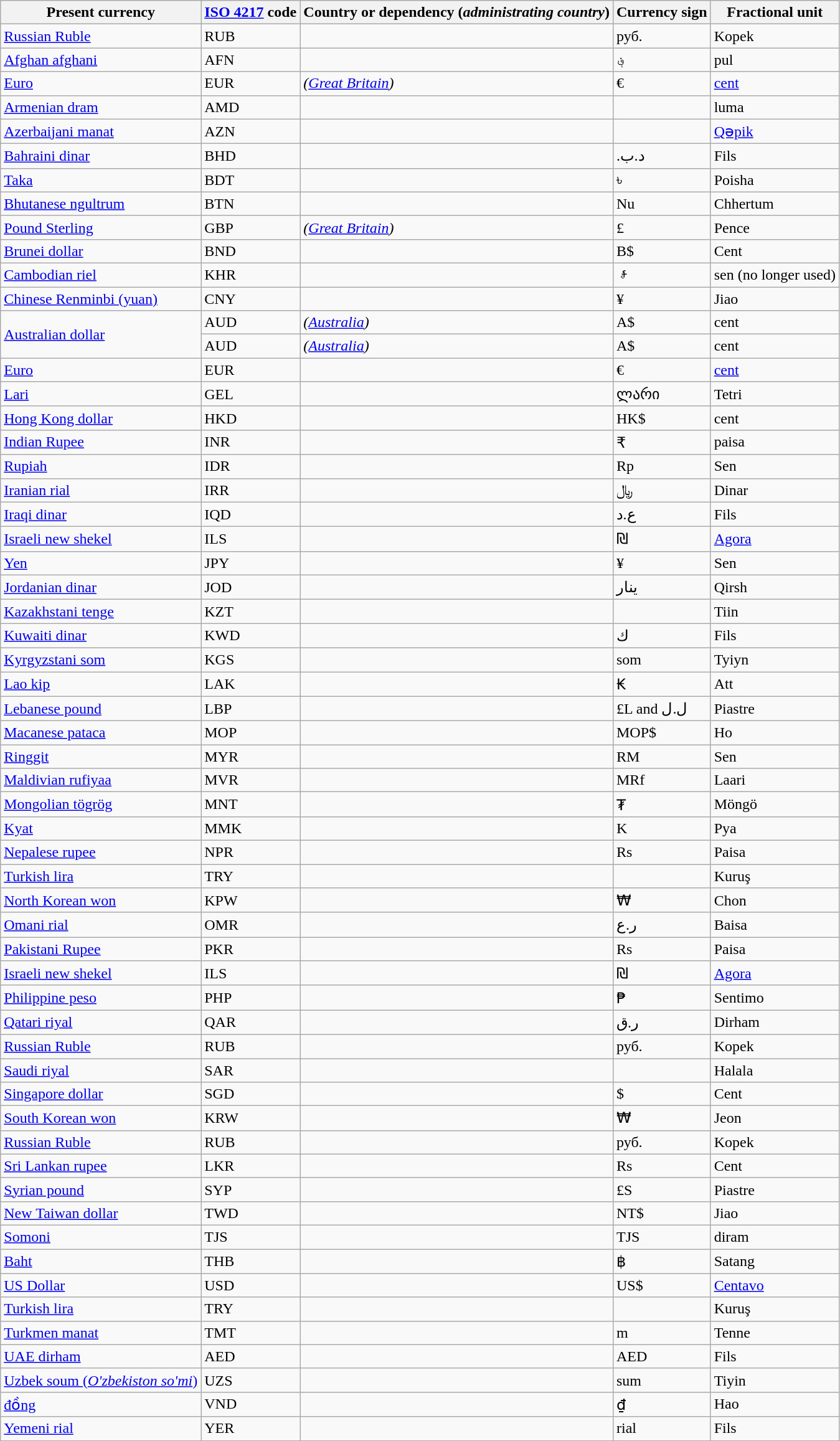<table class="wikitable sortable">
<tr>
<th>Present currency</th>
<th><a href='#'>ISO 4217</a> code</th>
<th>Country or dependency (<em>administrating country</em>)</th>
<th class="unsortable">Currency sign</th>
<th>Fractional unit</th>
</tr>
<tr>
<td><a href='#'>Russian Ruble</a></td>
<td>RUB</td>
<td></td>
<td>руб.</td>
<td>Kopek</td>
</tr>
<tr>
<td><a href='#'>Afghan afghani</a></td>
<td>AFN</td>
<td></td>
<td>؋</td>
<td>pul</td>
</tr>
<tr>
<td><a href='#'>Euro</a></td>
<td>EUR</td>
<td> <em>(<a href='#'>Great Britain</a>)</em></td>
<td>€</td>
<td><a href='#'>cent</a></td>
</tr>
<tr>
<td><a href='#'>Armenian dram</a></td>
<td>AMD</td>
<td></td>
<td></td>
<td>luma</td>
</tr>
<tr>
<td><a href='#'>Azerbaijani manat</a></td>
<td>AZN</td>
<td></td>
<td></td>
<td><a href='#'>Qəpik</a></td>
</tr>
<tr>
<td><a href='#'>Bahraini dinar</a></td>
<td>BHD</td>
<td></td>
<td>.د.ب</td>
<td>Fils</td>
</tr>
<tr>
<td><a href='#'>Taka</a></td>
<td>BDT</td>
<td></td>
<td>৳</td>
<td>Poisha</td>
</tr>
<tr>
<td><a href='#'>Bhutanese ngultrum</a></td>
<td>BTN</td>
<td></td>
<td>Nu</td>
<td>Chhertum</td>
</tr>
<tr>
<td><a href='#'>Pound Sterling</a></td>
<td>GBP</td>
<td> <em>(<a href='#'>Great Britain</a>)</em></td>
<td>£</td>
<td>Pence</td>
</tr>
<tr>
<td><a href='#'>Brunei dollar</a></td>
<td>BND</td>
<td></td>
<td>B$</td>
<td>Cent</td>
</tr>
<tr>
<td><a href='#'>Cambodian riel</a></td>
<td>KHR</td>
<td></td>
<td>៛</td>
<td>sen (no longer used) </td>
</tr>
<tr>
<td><a href='#'>Chinese Renminbi (yuan)</a></td>
<td>CNY</td>
<td></td>
<td>¥</td>
<td>Jiao</td>
</tr>
<tr>
<td rowspan=2><a href='#'>Australian dollar</a></td>
<td>AUD</td>
<td> <em>(<a href='#'>Australia</a>)</em></td>
<td>A$</td>
<td>cent</td>
</tr>
<tr>
<td>AUD</td>
<td> <em>(<a href='#'>Australia</a>)</em></td>
<td>A$</td>
<td>cent</td>
</tr>
<tr>
<td><a href='#'>Euro</a></td>
<td>EUR</td>
<td></td>
<td>€</td>
<td><a href='#'>cent</a></td>
</tr>
<tr>
<td><a href='#'>Lari</a></td>
<td>GEL</td>
<td></td>
<td>ლარი</td>
<td>Tetri</td>
</tr>
<tr>
<td><a href='#'>Hong Kong dollar</a></td>
<td>HKD</td>
<td></td>
<td>HK$</td>
<td>cent</td>
</tr>
<tr>
<td><a href='#'>Indian Rupee</a></td>
<td>INR</td>
<td></td>
<td>₹</td>
<td>paisa</td>
</tr>
<tr>
<td><a href='#'>Rupiah</a></td>
<td>IDR</td>
<td></td>
<td>Rp</td>
<td>Sen</td>
</tr>
<tr>
<td><a href='#'>Iranian rial</a></td>
<td>IRR</td>
<td></td>
<td>﷼</td>
<td>Dinar</td>
</tr>
<tr>
<td><a href='#'>Iraqi dinar</a></td>
<td>IQD</td>
<td></td>
<td>ع.د</td>
<td>Fils</td>
</tr>
<tr>
<td><a href='#'>Israeli new shekel</a></td>
<td>ILS</td>
<td></td>
<td>₪</td>
<td><a href='#'>Agora</a></td>
</tr>
<tr>
<td><a href='#'>Yen</a></td>
<td>JPY</td>
<td></td>
<td>¥</td>
<td>Sen</td>
</tr>
<tr>
<td><a href='#'>Jordanian dinar</a></td>
<td>JOD</td>
<td></td>
<td>ينار</td>
<td>Qirsh</td>
</tr>
<tr>
<td><a href='#'>Kazakhstani tenge</a></td>
<td>KZT</td>
<td></td>
<td></td>
<td>Tiin</td>
</tr>
<tr>
<td><a href='#'>Kuwaiti dinar</a></td>
<td>KWD</td>
<td></td>
<td>ك</td>
<td>Fils</td>
</tr>
<tr>
<td><a href='#'>Kyrgyzstani som</a></td>
<td>KGS</td>
<td></td>
<td>som</td>
<td>Tyiyn</td>
</tr>
<tr>
<td><a href='#'>Lao kip</a></td>
<td>LAK</td>
<td></td>
<td>₭</td>
<td>Att</td>
</tr>
<tr>
<td><a href='#'>Lebanese pound</a></td>
<td>LBP</td>
<td></td>
<td>£L and ل.ل</td>
<td>Piastre</td>
</tr>
<tr>
<td><a href='#'>Macanese pataca</a></td>
<td>MOP</td>
<td></td>
<td>MOP$</td>
<td>Ho</td>
</tr>
<tr>
<td><a href='#'>Ringgit</a></td>
<td>MYR</td>
<td></td>
<td>RM</td>
<td>Sen</td>
</tr>
<tr>
<td><a href='#'>Maldivian rufiyaa</a></td>
<td>MVR</td>
<td></td>
<td>MRf</td>
<td>Laari</td>
</tr>
<tr>
<td><a href='#'>Mongolian tögrög</a></td>
<td>MNT</td>
<td></td>
<td>₮</td>
<td>Möngö</td>
</tr>
<tr>
<td><a href='#'>Kyat</a></td>
<td>MMK</td>
<td></td>
<td>K</td>
<td>Pya</td>
</tr>
<tr>
<td><a href='#'>Nepalese rupee</a></td>
<td>NPR</td>
<td></td>
<td>Rs</td>
<td>Paisa</td>
</tr>
<tr>
<td><a href='#'>Turkish lira</a></td>
<td>TRY</td>
<td></td>
<td></td>
<td>Kuruş</td>
</tr>
<tr>
<td><a href='#'>North Korean won</a></td>
<td>KPW</td>
<td></td>
<td>₩</td>
<td>Chon</td>
</tr>
<tr>
<td><a href='#'>Omani rial</a></td>
<td>OMR</td>
<td></td>
<td>ر.ع</td>
<td>Baisa</td>
</tr>
<tr>
<td><a href='#'>Pakistani Rupee</a></td>
<td>PKR</td>
<td></td>
<td>Rs</td>
<td>Paisa</td>
</tr>
<tr>
<td><a href='#'>Israeli new shekel</a></td>
<td>ILS</td>
<td></td>
<td>₪</td>
<td><a href='#'>Agora</a></td>
</tr>
<tr>
<td><a href='#'>Philippine peso</a></td>
<td>PHP</td>
<td></td>
<td>₱</td>
<td>Sentimo</td>
</tr>
<tr>
<td><a href='#'>Qatari riyal</a></td>
<td>QAR</td>
<td></td>
<td>ر.ق</td>
<td>Dirham</td>
</tr>
<tr>
<td><a href='#'>Russian Ruble</a></td>
<td>RUB</td>
<td></td>
<td>руб.</td>
<td>Kopek</td>
</tr>
<tr>
<td><a href='#'>Saudi riyal</a></td>
<td>SAR</td>
<td></td>
<td></td>
<td>Halala</td>
</tr>
<tr>
<td><a href='#'>Singapore dollar</a></td>
<td>SGD</td>
<td></td>
<td>$</td>
<td>Cent</td>
</tr>
<tr>
<td><a href='#'>South Korean won</a></td>
<td>KRW</td>
<td></td>
<td>₩</td>
<td>Jeon</td>
</tr>
<tr>
<td><a href='#'>Russian Ruble</a></td>
<td>RUB</td>
<td></td>
<td>руб.</td>
<td>Kopek</td>
</tr>
<tr>
<td><a href='#'>Sri Lankan rupee</a></td>
<td>LKR</td>
<td></td>
<td>Rs</td>
<td>Cent</td>
</tr>
<tr>
<td><a href='#'>Syrian pound</a></td>
<td>SYP</td>
<td></td>
<td>£S</td>
<td>Piastre</td>
</tr>
<tr>
<td><a href='#'>New Taiwan dollar</a></td>
<td>TWD</td>
<td></td>
<td>NT$</td>
<td>Jiao</td>
</tr>
<tr>
<td><a href='#'>Somoni</a></td>
<td>TJS</td>
<td></td>
<td>TJS</td>
<td>diram</td>
</tr>
<tr>
<td><a href='#'>Baht</a></td>
<td>THB</td>
<td></td>
<td>฿</td>
<td>Satang</td>
</tr>
<tr>
<td><a href='#'>US Dollar</a></td>
<td>USD</td>
<td></td>
<td>US$</td>
<td><a href='#'>Centavo</a></td>
</tr>
<tr>
<td><a href='#'>Turkish lira</a></td>
<td>TRY</td>
<td></td>
<td></td>
<td>Kuruş</td>
</tr>
<tr>
<td><a href='#'>Turkmen manat</a></td>
<td>TMT</td>
<td></td>
<td>m</td>
<td>Tenne</td>
</tr>
<tr>
<td><a href='#'>UAE dirham</a></td>
<td>AED</td>
<td></td>
<td>AED</td>
<td>Fils</td>
</tr>
<tr>
<td><a href='#'>Uzbek soum (<em>O'zbekiston so'mi</em>)</a></td>
<td>UZS</td>
<td></td>
<td>sum</td>
<td>Tiyin</td>
</tr>
<tr>
<td><a href='#'>đồng</a></td>
<td>VND</td>
<td></td>
<td>₫</td>
<td>Hao</td>
</tr>
<tr>
<td><a href='#'>Yemeni rial</a></td>
<td>YER</td>
<td></td>
<td>rial</td>
<td>Fils</td>
</tr>
</table>
